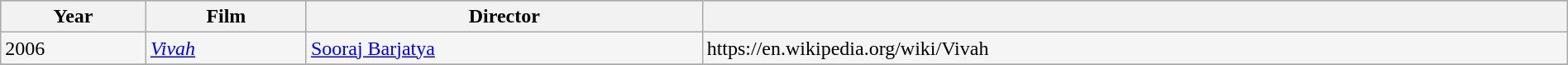<table class="wikitable sortable" style="background:#f5f5f5; width:100%;">
<tr style="background:#B0C4DE; text-align:center;">
<th>Year</th>
<th>Film</th>
<th>Director</th>
<th></th>
</tr>
<tr>
<td>2006</td>
<td><em><a href='#'>Vivah</a></em></td>
<td><a href='#'>Sooraj Barjatya</a></td>
<td>https://en.wikipedia.org/wiki/Vivah</td>
</tr>
<tr>
</tr>
</table>
